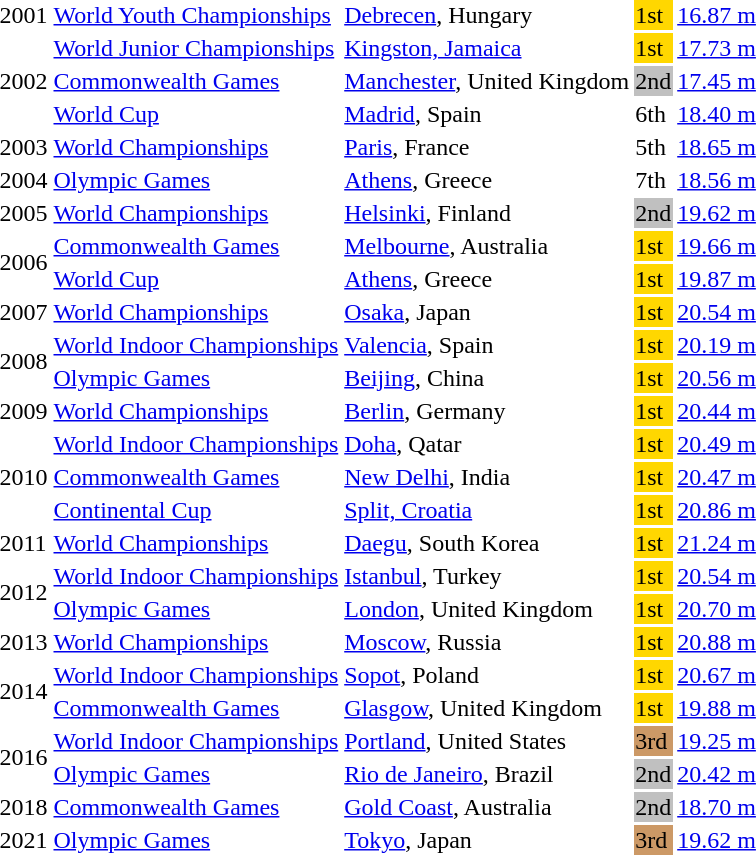<table>
<tr>
<td>2001</td>
<td><a href='#'>World Youth Championships</a></td>
<td><a href='#'>Debrecen</a>, Hungary</td>
<td bgcolor=gold>1st</td>
<td><a href='#'>16.87 m</a></td>
</tr>
<tr>
<td rowspan=3>2002</td>
<td><a href='#'>World Junior Championships</a></td>
<td><a href='#'>Kingston, Jamaica</a></td>
<td bgcolor=gold>1st</td>
<td><a href='#'>17.73 m</a></td>
</tr>
<tr>
<td><a href='#'>Commonwealth Games</a></td>
<td><a href='#'>Manchester</a>, United Kingdom</td>
<td bgcolor=silver>2nd</td>
<td><a href='#'>17.45 m</a></td>
</tr>
<tr>
<td><a href='#'>World Cup</a></td>
<td><a href='#'>Madrid</a>, Spain</td>
<td>6th</td>
<td><a href='#'>18.40 m</a></td>
</tr>
<tr>
<td>2003</td>
<td><a href='#'>World Championships</a></td>
<td><a href='#'>Paris</a>, France</td>
<td>5th</td>
<td><a href='#'>18.65 m</a></td>
</tr>
<tr>
<td>2004</td>
<td><a href='#'>Olympic Games</a></td>
<td><a href='#'>Athens</a>, Greece</td>
<td>7th</td>
<td><a href='#'>18.56 m</a></td>
</tr>
<tr>
<td>2005</td>
<td><a href='#'>World Championships</a></td>
<td><a href='#'>Helsinki</a>, Finland</td>
<td bgcolor=silver>2nd</td>
<td><a href='#'>19.62 m</a></td>
</tr>
<tr>
<td rowspan=2>2006</td>
<td><a href='#'>Commonwealth Games</a></td>
<td><a href='#'>Melbourne</a>, Australia</td>
<td bgcolor=gold>1st</td>
<td><a href='#'>19.66 m</a> </td>
</tr>
<tr>
<td><a href='#'>World Cup</a></td>
<td><a href='#'>Athens</a>, Greece</td>
<td bgcolor=gold>1st</td>
<td><a href='#'>19.87 m</a></td>
</tr>
<tr>
<td>2007</td>
<td><a href='#'>World Championships</a></td>
<td><a href='#'>Osaka</a>, Japan</td>
<td bgcolor=gold>1st</td>
<td><a href='#'>20.54 m</a></td>
</tr>
<tr>
<td rowspan=2>2008</td>
<td><a href='#'>World Indoor Championships</a></td>
<td><a href='#'>Valencia</a>, Spain</td>
<td bgcolor=gold>1st</td>
<td><a href='#'>20.19 m</a></td>
</tr>
<tr>
<td><a href='#'>Olympic Games</a></td>
<td><a href='#'>Beijing</a>, China</td>
<td bgcolor=gold>1st</td>
<td><a href='#'>20.56 m</a></td>
</tr>
<tr>
<td>2009</td>
<td><a href='#'>World Championships</a></td>
<td><a href='#'>Berlin</a>, Germany</td>
<td bgcolor=gold>1st</td>
<td><a href='#'>20.44 m</a></td>
</tr>
<tr>
<td rowspan=3>2010</td>
<td><a href='#'>World Indoor Championships</a></td>
<td><a href='#'>Doha</a>, Qatar</td>
<td bgcolor=gold>1st</td>
<td><a href='#'>20.49 m</a></td>
</tr>
<tr>
<td><a href='#'>Commonwealth Games</a></td>
<td><a href='#'>New Delhi</a>, India</td>
<td bgcolor=gold>1st</td>
<td><a href='#'>20.47 m</a> </td>
</tr>
<tr>
<td><a href='#'>Continental Cup</a></td>
<td><a href='#'>Split, Croatia</a></td>
<td bgcolor=gold>1st</td>
<td><a href='#'>20.86 m</a></td>
</tr>
<tr>
<td>2011</td>
<td><a href='#'>World Championships</a></td>
<td><a href='#'>Daegu</a>, South Korea</td>
<td bgcolor=gold>1st</td>
<td><a href='#'>21.24 m</a> </td>
</tr>
<tr>
<td rowspan=2>2012</td>
<td><a href='#'>World Indoor Championships</a></td>
<td><a href='#'>Istanbul</a>, Turkey</td>
<td bgcolor=gold>1st</td>
<td><a href='#'>20.54 m</a></td>
</tr>
<tr>
<td><a href='#'>Olympic Games</a></td>
<td><a href='#'>London</a>, United Kingdom</td>
<td bgcolor=gold>1st</td>
<td><a href='#'>20.70 m</a></td>
</tr>
<tr>
<td>2013</td>
<td><a href='#'>World Championships</a></td>
<td><a href='#'>Moscow</a>, Russia</td>
<td bgcolor=gold>1st</td>
<td><a href='#'>20.88 m</a></td>
</tr>
<tr>
<td rowspan=2>2014</td>
<td><a href='#'>World Indoor Championships</a></td>
<td><a href='#'>Sopot</a>, Poland</td>
<td bgcolor=gold>1st</td>
<td><a href='#'>20.67 m</a> </td>
</tr>
<tr>
<td><a href='#'>Commonwealth Games</a></td>
<td><a href='#'>Glasgow</a>, United Kingdom</td>
<td bgcolor=gold>1st</td>
<td><a href='#'>19.88 m</a></td>
</tr>
<tr>
<td rowspan=2>2016</td>
<td><a href='#'>World Indoor Championships</a></td>
<td><a href='#'>Portland</a>, United States</td>
<td bgcolor=cc9966>3rd</td>
<td><a href='#'>19.25 m</a></td>
</tr>
<tr>
<td><a href='#'>Olympic Games</a></td>
<td><a href='#'>Rio de Janeiro</a>, Brazil</td>
<td bgcolor=silver>2nd</td>
<td><a href='#'>20.42 m</a></td>
</tr>
<tr>
<td>2018</td>
<td><a href='#'>Commonwealth Games</a></td>
<td><a href='#'>Gold Coast</a>, Australia</td>
<td bgcolor=silver>2nd</td>
<td><a href='#'>18.70 m</a></td>
</tr>
<tr>
<td>2021</td>
<td><a href='#'>Olympic Games</a></td>
<td><a href='#'>Tokyo</a>, Japan</td>
<td bgcolor=cc9966 data-sort-value="3rd">3rd</td>
<td><a href='#'>19.62 m</a></td>
</tr>
</table>
